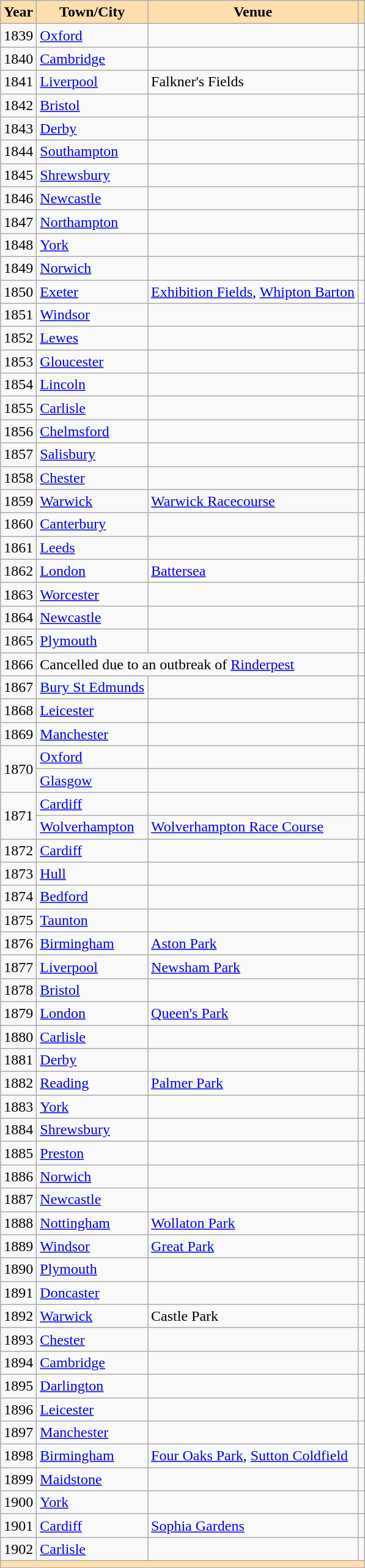<table class="wikitable">
<tr>
<th style="background:#ffdead;">Year</th>
<th style="background:#ffdead;">Town/City</th>
<th style="background:#ffdead;">Venue</th>
<th style="background:#ffdead;"></th>
</tr>
<tr>
<td>1839</td>
<td><a href='#'>Oxford</a></td>
<td></td>
<td></td>
</tr>
<tr>
<td>1840</td>
<td><a href='#'>Cambridge</a></td>
<td></td>
<td></td>
</tr>
<tr>
<td>1841</td>
<td><a href='#'>Liverpool</a></td>
<td>Falkner's Fields</td>
<td></td>
</tr>
<tr>
<td>1842</td>
<td><a href='#'>Bristol</a></td>
<td></td>
<td></td>
</tr>
<tr>
<td>1843</td>
<td><a href='#'>Derby</a></td>
<td></td>
<td></td>
</tr>
<tr>
<td>1844</td>
<td><a href='#'>Southampton</a></td>
<td></td>
<td></td>
</tr>
<tr>
<td>1845</td>
<td><a href='#'>Shrewsbury</a></td>
<td></td>
<td></td>
</tr>
<tr>
<td>1846</td>
<td><a href='#'>Newcastle</a></td>
<td></td>
<td></td>
</tr>
<tr>
<td>1847</td>
<td><a href='#'>Northampton</a></td>
<td></td>
<td></td>
</tr>
<tr>
<td>1848</td>
<td><a href='#'>York</a></td>
<td></td>
<td></td>
</tr>
<tr>
<td>1849</td>
<td><a href='#'>Norwich</a></td>
<td></td>
<td></td>
</tr>
<tr>
<td>1850</td>
<td><a href='#'>Exeter</a></td>
<td><a href='#'>Exhibition Fields</a>, <a href='#'>Whipton Barton</a></td>
<td></td>
</tr>
<tr>
<td>1851</td>
<td><a href='#'>Windsor</a></td>
<td></td>
<td></td>
</tr>
<tr>
<td>1852</td>
<td><a href='#'>Lewes</a></td>
<td></td>
<td></td>
</tr>
<tr>
<td>1853</td>
<td><a href='#'>Gloucester</a></td>
<td></td>
<td></td>
</tr>
<tr>
<td>1854</td>
<td><a href='#'>Lincoln</a></td>
<td></td>
<td></td>
</tr>
<tr>
<td>1855</td>
<td><a href='#'>Carlisle</a></td>
<td></td>
<td></td>
</tr>
<tr>
<td>1856</td>
<td><a href='#'>Chelmsford</a></td>
<td></td>
<td></td>
</tr>
<tr>
<td>1857</td>
<td><a href='#'>Salisbury</a></td>
<td></td>
<td></td>
</tr>
<tr>
<td>1858</td>
<td><a href='#'>Chester</a></td>
<td></td>
<td></td>
</tr>
<tr>
<td>1859</td>
<td><a href='#'>Warwick</a></td>
<td><a href='#'>Warwick Racecourse</a></td>
<td></td>
</tr>
<tr>
<td>1860</td>
<td><a href='#'>Canterbury</a></td>
<td></td>
<td></td>
</tr>
<tr>
<td>1861</td>
<td><a href='#'>Leeds</a></td>
<td></td>
<td></td>
</tr>
<tr>
<td>1862</td>
<td><a href='#'>London</a></td>
<td><a href='#'>Battersea</a></td>
<td></td>
</tr>
<tr>
<td>1863</td>
<td><a href='#'>Worcester</a></td>
<td></td>
<td></td>
</tr>
<tr>
<td>1864</td>
<td><a href='#'>Newcastle</a></td>
<td></td>
<td></td>
</tr>
<tr>
<td>1865</td>
<td><a href='#'>Plymouth</a></td>
<td></td>
<td></td>
</tr>
<tr>
<td>1866</td>
<td colspan=2>Cancelled due to an outbreak of <a href='#'>Rinderpest</a></td>
<td></td>
</tr>
<tr>
<td>1867</td>
<td><a href='#'>Bury St Edmunds</a></td>
<td></td>
<td></td>
</tr>
<tr>
<td>1868</td>
<td><a href='#'>Leicester</a></td>
<td></td>
<td></td>
</tr>
<tr>
<td>1869</td>
<td><a href='#'>Manchester</a></td>
<td></td>
<td></td>
</tr>
<tr>
<td rowspan=2>1870</td>
<td><a href='#'>Oxford</a></td>
<td></td>
<td></td>
</tr>
<tr>
<td><a href='#'>Glasgow</a></td>
<td></td>
<td></td>
</tr>
<tr>
<td rowspan=2>1871</td>
<td><a href='#'>Cardiff</a></td>
<td></td>
<td></td>
</tr>
<tr>
<td><a href='#'>Wolverhampton</a></td>
<td><a href='#'>Wolverhampton Race Course</a></td>
<td></td>
</tr>
<tr>
<td>1872</td>
<td><a href='#'>Cardiff</a></td>
<td></td>
<td></td>
</tr>
<tr>
<td>1873</td>
<td><a href='#'>Hull</a></td>
<td></td>
<td></td>
</tr>
<tr>
<td>1874</td>
<td><a href='#'>Bedford</a></td>
<td></td>
<td></td>
</tr>
<tr>
<td>1875</td>
<td><a href='#'>Taunton</a></td>
<td></td>
<td></td>
</tr>
<tr>
<td>1876</td>
<td><a href='#'>Birmingham</a></td>
<td><a href='#'>Aston Park</a></td>
<td></td>
</tr>
<tr>
<td>1877</td>
<td><a href='#'>Liverpool</a></td>
<td><a href='#'>Newsham Park</a></td>
<td></td>
</tr>
<tr>
<td>1878</td>
<td><a href='#'>Bristol</a></td>
<td></td>
<td></td>
</tr>
<tr>
<td>1879</td>
<td><a href='#'>London</a></td>
<td><a href='#'>Queen's Park</a></td>
<td></td>
</tr>
<tr>
<td>1880</td>
<td><a href='#'>Carlisle</a></td>
<td></td>
<td></td>
</tr>
<tr>
<td>1881</td>
<td><a href='#'>Derby</a></td>
<td></td>
<td></td>
</tr>
<tr>
<td>1882</td>
<td><a href='#'>Reading</a></td>
<td><a href='#'>Palmer Park</a></td>
<td></td>
</tr>
<tr>
<td>1883</td>
<td><a href='#'>York</a></td>
<td></td>
<td></td>
</tr>
<tr>
<td>1884</td>
<td><a href='#'>Shrewsbury</a></td>
<td></td>
<td></td>
</tr>
<tr>
<td>1885</td>
<td><a href='#'>Preston</a></td>
<td></td>
<td></td>
</tr>
<tr>
<td>1886</td>
<td><a href='#'>Norwich</a></td>
<td></td>
<td></td>
</tr>
<tr>
<td>1887</td>
<td><a href='#'>Newcastle</a></td>
<td></td>
<td></td>
</tr>
<tr>
<td>1888</td>
<td><a href='#'>Nottingham</a></td>
<td><a href='#'>Wollaton Park</a></td>
<td></td>
</tr>
<tr>
<td>1889</td>
<td><a href='#'>Windsor</a></td>
<td><a href='#'>Great Park</a></td>
<td></td>
</tr>
<tr>
<td>1890</td>
<td><a href='#'>Plymouth</a></td>
<td></td>
<td></td>
</tr>
<tr>
<td>1891</td>
<td><a href='#'>Doncaster</a></td>
<td></td>
<td></td>
</tr>
<tr>
<td>1892</td>
<td><a href='#'>Warwick</a></td>
<td>Castle Park</td>
<td></td>
</tr>
<tr>
<td>1893</td>
<td><a href='#'>Chester</a></td>
<td></td>
<td></td>
</tr>
<tr>
<td>1894</td>
<td><a href='#'>Cambridge</a></td>
<td></td>
<td></td>
</tr>
<tr>
<td>1895</td>
<td><a href='#'>Darlington</a></td>
<td></td>
<td></td>
</tr>
<tr>
<td>1896</td>
<td><a href='#'>Leicester</a></td>
<td></td>
<td></td>
</tr>
<tr>
<td>1897</td>
<td><a href='#'>Manchester</a></td>
<td></td>
<td></td>
</tr>
<tr>
<td>1898</td>
<td><a href='#'>Birmingham</a></td>
<td><a href='#'>Four Oaks Park</a>, <a href='#'>Sutton Coldfield</a></td>
<td></td>
</tr>
<tr>
<td>1899</td>
<td><a href='#'>Maidstone</a></td>
<td></td>
<td></td>
</tr>
<tr>
<td>1900</td>
<td><a href='#'>York</a></td>
<td></td>
<td></td>
</tr>
<tr>
<td>1901</td>
<td><a href='#'>Cardiff</a></td>
<td><a href='#'>Sophia Gardens</a></td>
<td></td>
</tr>
<tr>
<td>1902</td>
<td><a href='#'>Carlisle</a></td>
<td></td>
<td></td>
</tr>
<tr>
<td colspan=4 style="background:#ffdead;"></td>
</tr>
</table>
